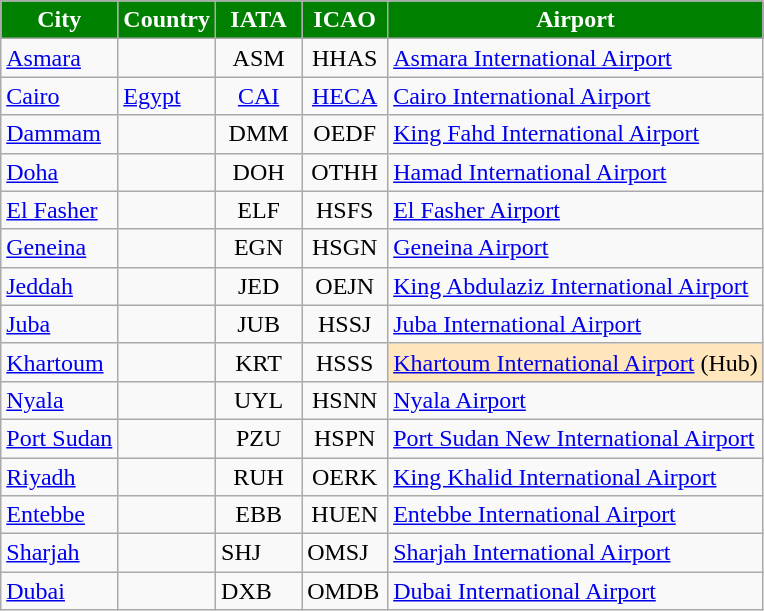<table class="wikitable sortable">
<tr>
<th style="background-color:#008000; color:white">City</th>
<th style="background-color:#008000; color:white">Country</th>
<th style="background-color:#008000; color:white;width:50px;">IATA</th>
<th style="background-color:#008000; color:white;width:50px;">ICAO</th>
<th style="background-color:#008000; color:white">Airport</th>
</tr>
<tr>
<td><a href='#'>Asmara</a></td>
<td></td>
<td align=center>ASM</td>
<td align=center>HHAS</td>
<td><a href='#'>Asmara International Airport</a></td>
</tr>
<tr>
<td><a href='#'>Cairo</a></td>
<td><a href='#'>Egypt</a></td>
<td align=center><a href='#'>CAI</a></td>
<td align=center><a href='#'>HECA</a></td>
<td><a href='#'>Cairo International Airport</a></td>
</tr>
<tr>
<td><a href='#'>Dammam</a></td>
<td></td>
<td align=center>DMM</td>
<td align=center>OEDF</td>
<td><a href='#'>King Fahd International Airport</a></td>
</tr>
<tr>
<td><a href='#'>Doha</a></td>
<td></td>
<td align=center>DOH</td>
<td align=center>OTHH</td>
<td><a href='#'>Hamad International Airport</a></td>
</tr>
<tr>
<td><a href='#'>El Fasher</a></td>
<td></td>
<td align=center>ELF</td>
<td align=center>HSFS</td>
<td><a href='#'>El Fasher Airport</a></td>
</tr>
<tr>
<td><a href='#'>Geneina</a></td>
<td></td>
<td align=center>EGN</td>
<td align=center>HSGN</td>
<td><a href='#'>Geneina Airport</a></td>
</tr>
<tr>
<td><a href='#'>Jeddah</a></td>
<td></td>
<td align=center>JED</td>
<td align=center>OEJN</td>
<td><a href='#'>King Abdulaziz International Airport</a></td>
</tr>
<tr>
<td><a href='#'>Juba</a></td>
<td></td>
<td align=center>JUB</td>
<td align=center>HSSJ</td>
<td><a href='#'>Juba International Airport</a></td>
</tr>
<tr>
<td><a href='#'>Khartoum</a></td>
<td></td>
<td align="center">KRT</td>
<td align="center">HSSS</td>
<td style="background-color: #FFE6BD"><a href='#'>Khartoum International Airport</a> (Hub)</td>
</tr>
<tr>
<td><a href='#'>Nyala</a></td>
<td></td>
<td align=center>UYL</td>
<td align=center>HSNN</td>
<td><a href='#'>Nyala Airport</a></td>
</tr>
<tr>
<td><a href='#'>Port Sudan</a></td>
<td></td>
<td align=center>PZU</td>
<td align=center>HSPN</td>
<td><a href='#'>Port Sudan New International Airport</a></td>
</tr>
<tr>
<td><a href='#'>Riyadh</a></td>
<td></td>
<td align=center>RUH</td>
<td align=center>OERK</td>
<td><a href='#'>King Khalid International Airport</a></td>
</tr>
<tr>
<td><a href='#'>Entebbe</a></td>
<td></td>
<td align=center>EBB</td>
<td align=center>HUEN</td>
<td><a href='#'>Entebbe International Airport</a></td>
</tr>
<tr>
<td><a href='#'>Sharjah</a></td>
<td></td>
<td>SHJ</td>
<td>OMSJ</td>
<td><a href='#'>Sharjah International Airport</a></td>
</tr>
<tr>
<td><a href='#'>Dubai</a></td>
<td></td>
<td>DXB</td>
<td>OMDB</td>
<td><a href='#'>Dubai International Airport</a></td>
</tr>
</table>
